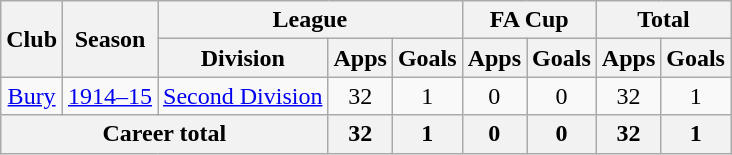<table class="wikitable" style="text-align: center;">
<tr>
<th rowspan="2">Club</th>
<th rowspan="2">Season</th>
<th colspan="3">League</th>
<th colspan="2">FA Cup</th>
<th colspan="2">Total</th>
</tr>
<tr>
<th>Division</th>
<th>Apps</th>
<th>Goals</th>
<th>Apps</th>
<th>Goals</th>
<th>Apps</th>
<th>Goals</th>
</tr>
<tr>
<td><a href='#'>Bury</a></td>
<td><a href='#'>1914–15</a></td>
<td><a href='#'>Second Division</a></td>
<td>32</td>
<td>1</td>
<td>0</td>
<td>0</td>
<td>32</td>
<td>1</td>
</tr>
<tr>
<th colspan="3">Career total</th>
<th>32</th>
<th>1</th>
<th>0</th>
<th>0</th>
<th>32</th>
<th>1</th>
</tr>
</table>
